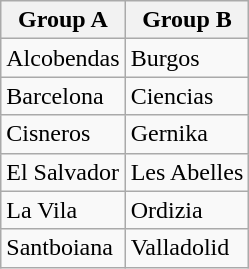<table class="wikitable">
<tr>
<th>Group A</th>
<th>Group B</th>
</tr>
<tr>
<td>Alcobendas</td>
<td>Burgos</td>
</tr>
<tr>
<td>Barcelona</td>
<td>Ciencias</td>
</tr>
<tr>
<td>Cisneros</td>
<td>Gernika</td>
</tr>
<tr>
<td>El Salvador</td>
<td>Les Abelles</td>
</tr>
<tr>
<td>La Vila</td>
<td>Ordizia</td>
</tr>
<tr>
<td>Santboiana</td>
<td>Valladolid</td>
</tr>
</table>
